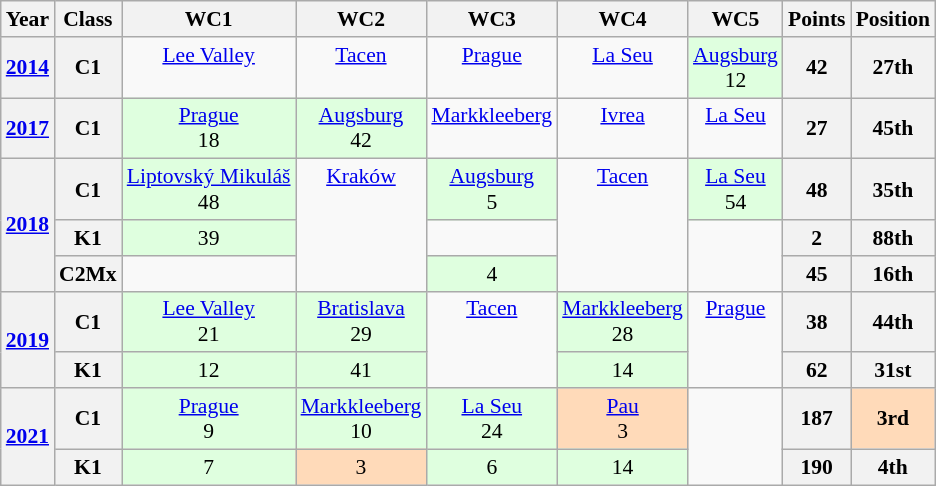<table class="wikitable" style="font-size: 90%; text-align: center">
<tr>
<th>Year</th>
<th>Class</th>
<th>WC1</th>
<th>WC2</th>
<th>WC3</th>
<th>WC4</th>
<th>WC5</th>
<th>Points</th>
<th>Position</th>
</tr>
<tr>
<th><a href='#'>2014</a></th>
<th>C1</th>
<td><a href='#'>Lee Valley</a> <br> </td>
<td><a href='#'>Tacen</a> <br> </td>
<td><a href='#'>Prague</a> <br> </td>
<td><a href='#'>La Seu</a> <br> </td>
<td style="background:#DFFFDF;"><a href='#'>Augsburg</a> <br>12</td>
<th><strong>42</strong></th>
<th><strong>27th</strong></th>
</tr>
<tr>
<th><a href='#'>2017</a></th>
<th>C1</th>
<td style="background:#DFFFDF;"><a href='#'>Prague</a> <br>18</td>
<td style="background:#DFFFDF;"><a href='#'>Augsburg</a> <br>42</td>
<td><a href='#'>Markkleeberg</a><br> </td>
<td><a href='#'>Ivrea</a> <br> </td>
<td><a href='#'>La Seu</a> <br> </td>
<th><strong>27</strong></th>
<th><strong>45th</strong></th>
</tr>
<tr>
<th rowspan=3><a href='#'>2018</a></th>
<th>C1</th>
<td style="background:#DFFFDF;"><a href='#'>Liptovský Mikuláš</a> <br>48</td>
<td style=vertical-align:top rowspan=3><a href='#'>Kraków</a> <br> </td>
<td style="background:#DFFFDF;"><a href='#'>Augsburg</a> <br>5</td>
<td style=vertical-align:top rowspan=3><a href='#'>Tacen</a> <br> </td>
<td style="background:#DFFFDF;"><a href='#'>La Seu</a> <br>54</td>
<th><strong>48</strong></th>
<th><strong>35th</strong></th>
</tr>
<tr>
<th>K1</th>
<td style="background:#DFFFDF;">39</td>
<td> </td>
<td rowspan=2> </td>
<th><strong>2</strong></th>
<th><strong>88th</strong></th>
</tr>
<tr>
<th>C2Mx</th>
<td> </td>
<td style="background:#DFFFDF;">4</td>
<th><strong>45</strong></th>
<th><strong>16th</strong></th>
</tr>
<tr>
<th rowspan=2><a href='#'>2019</a></th>
<th>C1</th>
<td style="background:#DFFFDF;"><a href='#'>Lee Valley</a> <br>21</td>
<td style="background:#DFFFDF;"><a href='#'>Bratislava</a> <br>29</td>
<td style=vertical-align:top rowspan=2><a href='#'>Tacen</a> <br> </td>
<td style="background:#DFFFDF;"><a href='#'>Markkleeberg</a><br>28</td>
<td style=vertical-align:top rowspan=2><a href='#'>Prague</a> <br> </td>
<th><strong>38</strong></th>
<th><strong>44th</strong></th>
</tr>
<tr>
<th>K1</th>
<td style="background:#DFFFDF;">12</td>
<td style="background:#DFFFDF;">41</td>
<td style="background:#DFFFDF;">14</td>
<th><strong>62</strong></th>
<th><strong>31st</strong></th>
</tr>
<tr>
<th rowspan=2><a href='#'>2021</a></th>
<th>C1</th>
<td style="background:#DFFFDF;"><a href='#'>Prague</a> <br>9</td>
<td style="background:#DFFFDF;"><a href='#'>Markkleeberg</a><br>10</td>
<td style="background:#DFFFDF;"><a href='#'>La Seu</a> <br>24</td>
<td style="background:#FFDAB9;"><a href='#'>Pau</a> <br>3</td>
<td rowspan=2> </td>
<th>187</th>
<th style="background:#FFDAB9;">3rd</th>
</tr>
<tr>
<th>K1</th>
<td style="background:#DFFFDF;">7</td>
<td style="background:#FFDAB9;">3</td>
<td style="background:#DFFFDF;">6</td>
<td style="background:#DFFFDF;">14</td>
<th>190</th>
<th>4th</th>
</tr>
</table>
